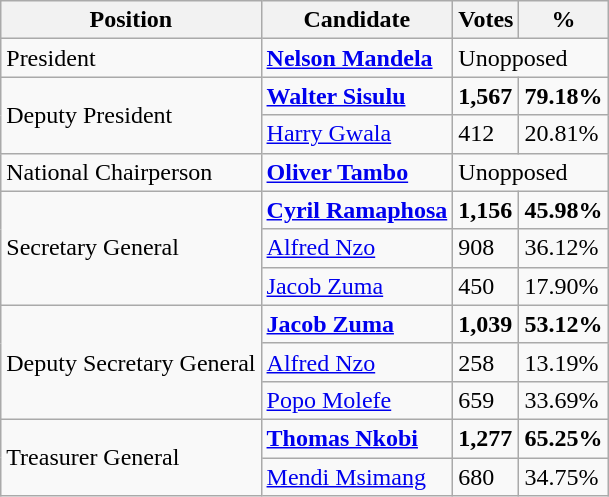<table class="wikitable">
<tr>
<th>Position</th>
<th>Candidate</th>
<th>Votes</th>
<th>%</th>
</tr>
<tr>
<td>President</td>
<td><strong><a href='#'>Nelson Mandela</a></strong></td>
<td colspan="2">Unopposed</td>
</tr>
<tr>
<td rowspan="2">Deputy President</td>
<td><strong><a href='#'>Walter Sisulu</a></strong></td>
<td><strong>1,567</strong></td>
<td><strong>79.18%</strong></td>
</tr>
<tr>
<td><a href='#'>Harry Gwala</a></td>
<td>412</td>
<td>20.81%</td>
</tr>
<tr>
<td>National Chairperson</td>
<td><strong><a href='#'>Oliver Tambo</a></strong></td>
<td colspan="2">Unopposed</td>
</tr>
<tr>
<td rowspan="3">Secretary General</td>
<td><strong><a href='#'>Cyril Ramaphosa</a></strong></td>
<td><strong>1,156</strong></td>
<td><strong>45.98%</strong></td>
</tr>
<tr>
<td><a href='#'>Alfred Nzo</a></td>
<td>908</td>
<td>36.12%</td>
</tr>
<tr>
<td><a href='#'>Jacob Zuma</a></td>
<td>450</td>
<td>17.90%</td>
</tr>
<tr>
<td rowspan="3">Deputy Secretary General</td>
<td><strong><a href='#'>Jacob Zuma</a></strong></td>
<td><strong>1,039</strong></td>
<td><strong>53.12%</strong></td>
</tr>
<tr>
<td><a href='#'>Alfred Nzo</a></td>
<td>258</td>
<td>13.19%</td>
</tr>
<tr>
<td><a href='#'>Popo Molefe</a></td>
<td>659</td>
<td>33.69%</td>
</tr>
<tr>
<td rowspan="2">Treasurer General</td>
<td><strong><a href='#'>Thomas Nkobi</a></strong></td>
<td><strong>1,277</strong></td>
<td><strong>65.25%</strong></td>
</tr>
<tr>
<td><a href='#'>Mendi Msimang</a></td>
<td>680</td>
<td>34.75%</td>
</tr>
</table>
